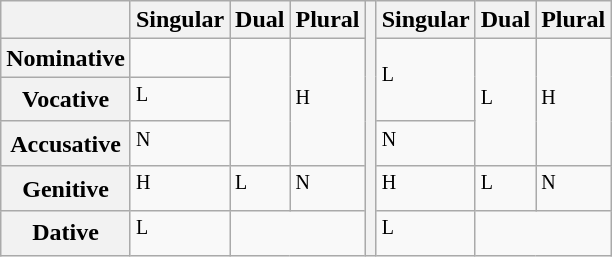<table class="wikitable">
<tr>
<th></th>
<th>Singular</th>
<th>Dual</th>
<th>Plural</th>
<th rowspan="6"></th>
<th>Singular</th>
<th>Dual</th>
<th>Plural</th>
</tr>
<tr>
<th>Nominative</th>
<td></td>
<td rowspan="3"></td>
<td rowspan="3"><sup>H</sup></td>
<td rowspan="2"><sup>L</sup></td>
<td rowspan="3"><sup>L</sup></td>
<td rowspan="3"><sup>H</sup></td>
</tr>
<tr>
<th>Vocative</th>
<td><sup>L</sup></td>
</tr>
<tr>
<th>Accusative</th>
<td><sup>N</sup></td>
<td><sup>N</sup></td>
</tr>
<tr>
<th>Genitive</th>
<td><sup>H</sup></td>
<td><sup>L</sup></td>
<td><sup>N</sup></td>
<td><sup>H</sup></td>
<td><sup>L</sup></td>
<td><sup>N</sup></td>
</tr>
<tr>
<th>Dative</th>
<td><sup>L</sup></td>
<td colspan="2"></td>
<td><sup>L</sup></td>
<td colspan="2"></td>
</tr>
</table>
